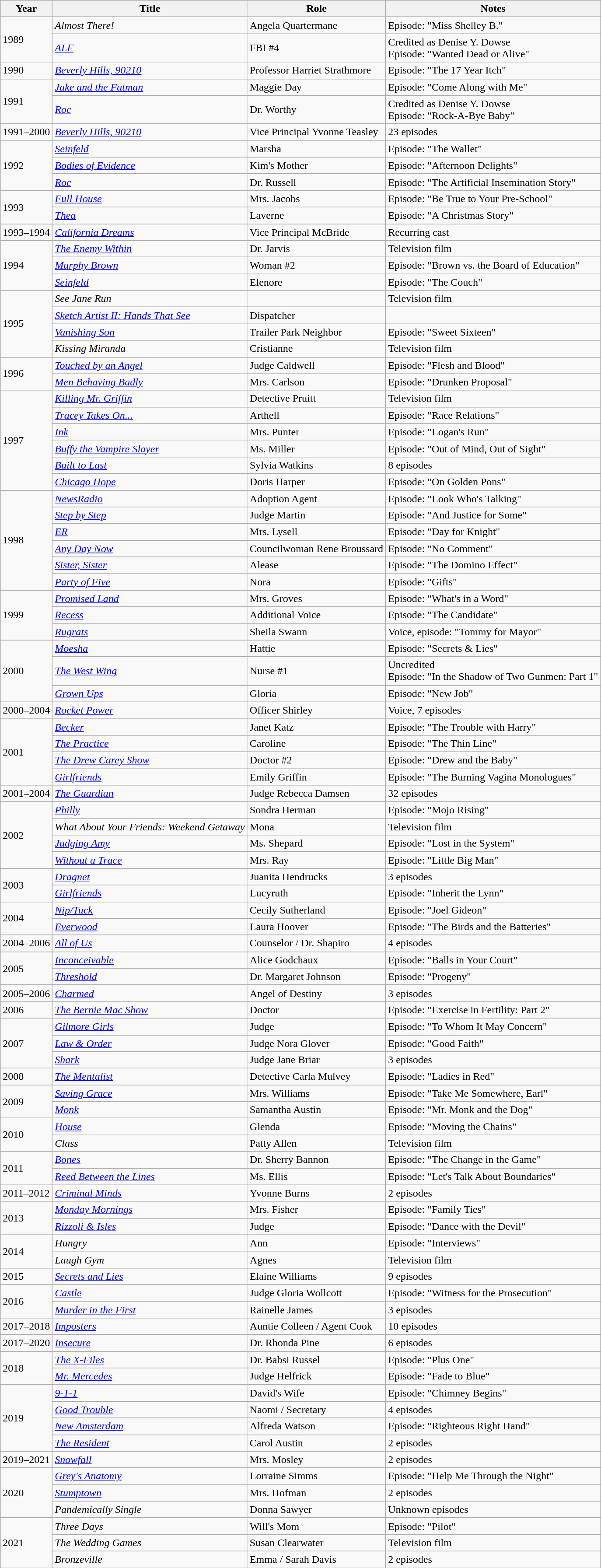<table class="wikitable sortable">
<tr>
<th>Year</th>
<th>Title</th>
<th>Role</th>
<th>Notes</th>
</tr>
<tr>
<td rowspan=2>1989</td>
<td><em>Almost There!</em></td>
<td>Angela Quartermane</td>
<td>Episode: "Miss Shelley B."</td>
</tr>
<tr>
<td><em><a href='#'>ALF</a></em></td>
<td>FBI #4</td>
<td>Credited as Denise Y. Dowse<br>Episode: "Wanted Dead or Alive"</td>
</tr>
<tr>
<td>1990</td>
<td><em><a href='#'>Beverly Hills, 90210</a></em></td>
<td>Professor Harriet Strathmore</td>
<td>Episode: "The 17 Year Itch"</td>
</tr>
<tr>
<td rowspan=2>1991</td>
<td><em><a href='#'>Jake and the Fatman</a></em></td>
<td>Maggie Day</td>
<td>Episode: "Come Along with Me"</td>
</tr>
<tr>
<td><em><a href='#'>Roc</a></em></td>
<td>Dr. Worthy</td>
<td>Credited as Denise Y. Dowse<br>Episode: "Rock-A-Bye Baby"</td>
</tr>
<tr>
<td>1991–2000</td>
<td><em><a href='#'>Beverly Hills, 90210</a></em></td>
<td>Vice Principal Yvonne Teasley</td>
<td>23 episodes</td>
</tr>
<tr>
<td rowspan=3>1992</td>
<td><em><a href='#'>Seinfeld</a></em></td>
<td>Marsha</td>
<td>Episode: "The Wallet"</td>
</tr>
<tr>
<td><em><a href='#'>Bodies of Evidence</a></em></td>
<td>Kim's Mother</td>
<td>Episode: "Afternoon Delights"</td>
</tr>
<tr>
<td><em><a href='#'>Roc</a></em></td>
<td>Dr. Russell</td>
<td>Episode: "The Artificial Insemination Story"</td>
</tr>
<tr>
<td rowspan=2>1993</td>
<td><em><a href='#'>Full House</a></em></td>
<td>Mrs. Jacobs</td>
<td>Episode: "Be True to Your Pre-School"</td>
</tr>
<tr>
<td><em><a href='#'>Thea</a></em></td>
<td>Laverne</td>
<td>Episode: "A Christmas Story"</td>
</tr>
<tr>
<td>1993–1994</td>
<td><em><a href='#'>California Dreams</a></em></td>
<td>Vice Principal McBride</td>
<td>Recurring cast</td>
</tr>
<tr>
<td rowspan=3>1994</td>
<td><em><a href='#'>The Enemy Within</a></em></td>
<td>Dr. Jarvis</td>
<td>Television film</td>
</tr>
<tr>
<td><em><a href='#'>Murphy Brown</a></em></td>
<td>Woman #2</td>
<td>Episode: "Brown vs. the Board of Education"</td>
</tr>
<tr>
<td><em><a href='#'>Seinfeld</a></em></td>
<td>Elenore</td>
<td>Episode: "The Couch"</td>
</tr>
<tr>
<td rowspan=4>1995</td>
<td><em>See Jane Run</em></td>
<td></td>
<td>Television film</td>
</tr>
<tr>
<td><em><a href='#'>Sketch Artist II: Hands That See</a></em></td>
<td>Dispatcher</td>
<td></td>
</tr>
<tr>
<td><em><a href='#'>Vanishing Son</a></em></td>
<td>Trailer Park Neighbor</td>
<td>Episode: "Sweet Sixteen"</td>
</tr>
<tr>
<td><em>Kissing Miranda</em></td>
<td>Cristianne</td>
<td>Television film</td>
</tr>
<tr>
<td rowspan=2>1996</td>
<td><em><a href='#'>Touched by an Angel</a></em></td>
<td>Judge Caldwell</td>
<td>Episode: "Flesh and Blood"</td>
</tr>
<tr>
<td><em><a href='#'>Men Behaving Badly</a></em></td>
<td>Mrs. Carlson</td>
<td>Episode: "Drunken Proposal"</td>
</tr>
<tr>
<td rowspan=6>1997</td>
<td><em><a href='#'>Killing Mr. Griffin</a></em></td>
<td>Detective Pruitt</td>
<td>Television film</td>
</tr>
<tr>
<td><em><a href='#'>Tracey Takes On...</a></em></td>
<td>Arthell</td>
<td>Episode: "Race Relations"</td>
</tr>
<tr>
<td><em><a href='#'>Ink</a></em></td>
<td>Mrs. Punter</td>
<td>Episode: "Logan's Run"</td>
</tr>
<tr>
<td><em><a href='#'>Buffy the Vampire Slayer</a></em></td>
<td>Ms. Miller</td>
<td>Episode: "Out of Mind, Out of Sight"</td>
</tr>
<tr>
<td><em><a href='#'>Built to Last</a></em></td>
<td>Sylvia Watkins</td>
<td>8 episodes</td>
</tr>
<tr>
<td><em><a href='#'>Chicago Hope</a></em></td>
<td>Doris Harper</td>
<td>Episode: "On Golden Pons"</td>
</tr>
<tr>
<td rowspan=6>1998</td>
<td><em><a href='#'>NewsRadio</a></em></td>
<td>Adoption Agent</td>
<td>Episode: "Look Who's Talking"</td>
</tr>
<tr>
<td><em><a href='#'>Step by Step</a></em></td>
<td>Judge Martin</td>
<td>Episode: "And Justice for Some"</td>
</tr>
<tr>
<td><em><a href='#'>ER</a></em></td>
<td>Mrs. Lysell</td>
<td>Episode: "Day for Knight"</td>
</tr>
<tr>
<td><em><a href='#'>Any Day Now</a></em></td>
<td>Councilwoman Rene Broussard</td>
<td>Episode: "No Comment"</td>
</tr>
<tr>
<td><em><a href='#'>Sister, Sister</a></em></td>
<td>Alease</td>
<td>Episode: "The Domino Effect"</td>
</tr>
<tr>
<td><em><a href='#'>Party of Five</a></em></td>
<td>Nora</td>
<td>Episode: "Gifts"</td>
</tr>
<tr>
<td rowspan="3">1999</td>
<td><em><a href='#'>Promised Land</a></em></td>
<td>Mrs. Groves</td>
<td>Episode: "What's in a Word"</td>
</tr>
<tr>
<td><em><a href='#'>Recess</a></em></td>
<td>Additional Voice</td>
<td>Episode: "The Candidate"</td>
</tr>
<tr>
<td><em><a href='#'>Rugrats</a></em></td>
<td>Sheila Swann</td>
<td>Voice, episode: "Tommy for Mayor"</td>
</tr>
<tr>
<td rowspan=3>2000</td>
<td><em><a href='#'>Moesha</a></em></td>
<td>Hattie</td>
<td>Episode: "Secrets & Lies"</td>
</tr>
<tr>
<td><em><a href='#'>The West Wing</a></em></td>
<td>Nurse #1</td>
<td>Uncredited<br>Episode: "In the Shadow of Two Gunmen: Part 1"</td>
</tr>
<tr>
<td><em><a href='#'>Grown Ups</a></em></td>
<td>Gloria</td>
<td>Episode: "New Job"</td>
</tr>
<tr>
<td>2000–2004</td>
<td><em><a href='#'>Rocket Power</a></em></td>
<td>Officer Shirley</td>
<td>Voice, 7 episodes</td>
</tr>
<tr>
<td rowspan=4>2001</td>
<td><em><a href='#'>Becker</a></em></td>
<td>Janet Katz</td>
<td>Episode: "The Trouble with Harry"</td>
</tr>
<tr>
<td><em><a href='#'>The Practice</a></em></td>
<td>Caroline</td>
<td>Episode: "The Thin Line"</td>
</tr>
<tr>
<td><em><a href='#'>The Drew Carey Show</a></em></td>
<td>Doctor #2</td>
<td>Episode: "Drew and the Baby"</td>
</tr>
<tr>
<td><em><a href='#'>Girlfriends</a></em></td>
<td>Emily Griffin</td>
<td>Episode: "The Burning Vagina Monologues"</td>
</tr>
<tr>
<td>2001–2004</td>
<td><em><a href='#'>The Guardian</a></em></td>
<td>Judge Rebecca Damsen</td>
<td>32 episodes</td>
</tr>
<tr>
<td rowspan=4>2002</td>
<td><em><a href='#'>Philly</a></em></td>
<td>Sondra Herman</td>
<td>Episode: "Mojo Rising"</td>
</tr>
<tr>
<td><em>What About Your Friends: Weekend Getaway</em></td>
<td>Mona</td>
<td>Television film</td>
</tr>
<tr>
<td><em><a href='#'>Judging Amy</a></em></td>
<td>Ms. Shepard</td>
<td>Episode: "Lost in the System"</td>
</tr>
<tr>
<td><em><a href='#'>Without a Trace</a></em></td>
<td>Mrs. Ray</td>
<td>Episode: "Little Big Man"</td>
</tr>
<tr>
<td rowspan=2>2003</td>
<td><em><a href='#'>Dragnet</a></em></td>
<td>Juanita Hendrucks</td>
<td>3 episodes</td>
</tr>
<tr>
<td><em><a href='#'>Girlfriends</a></em></td>
<td>Lucyruth</td>
<td>Episode: "Inherit the Lynn"</td>
</tr>
<tr>
<td rowspan=2>2004</td>
<td><em><a href='#'>Nip/Tuck</a></em></td>
<td>Cecily Sutherland</td>
<td>Episode: "Joel Gideon"</td>
</tr>
<tr>
<td><em><a href='#'>Everwood</a></em></td>
<td>Laura Hoover</td>
<td>Episode: "The Birds and the Batteries"</td>
</tr>
<tr>
<td>2004–2006</td>
<td><em><a href='#'>All of Us</a></em></td>
<td>Counselor / Dr. Shapiro</td>
<td>4 episodes</td>
</tr>
<tr>
<td rowspan=2>2005</td>
<td><em><a href='#'>Inconceivable</a></em></td>
<td>Alice Godchaux</td>
<td>Episode: "Balls in Your Court"</td>
</tr>
<tr>
<td><em><a href='#'>Threshold</a></em></td>
<td>Dr. Margaret Johnson</td>
<td>Episode: "Progeny"</td>
</tr>
<tr>
<td>2005–2006</td>
<td><em><a href='#'>Charmed</a></em></td>
<td>Angel of Destiny</td>
<td>3 episodes</td>
</tr>
<tr>
<td>2006</td>
<td><em><a href='#'>The Bernie Mac Show</a></em></td>
<td>Doctor</td>
<td>Episode: "Exercise in Fertility: Part 2"</td>
</tr>
<tr>
<td rowspan=3>2007</td>
<td><em><a href='#'>Gilmore Girls</a></em></td>
<td>Judge</td>
<td>Episode: "To Whom It May Concern"</td>
</tr>
<tr>
<td><em><a href='#'>Law & Order</a></em></td>
<td>Judge Nora Glover</td>
<td>Episode: "Good Faith"</td>
</tr>
<tr>
<td><em><a href='#'>Shark</a></em></td>
<td>Judge Jane Briar</td>
<td>3 episodes</td>
</tr>
<tr>
<td>2008</td>
<td><em><a href='#'>The Mentalist</a></em></td>
<td>Detective Carla Mulvey</td>
<td>Episode: "Ladies in Red"</td>
</tr>
<tr>
<td rowspan=2>2009</td>
<td><em><a href='#'>Saving Grace</a></em></td>
<td>Mrs. Williams</td>
<td>Episode: "Take Me Somewhere, Earl"</td>
</tr>
<tr>
<td><em><a href='#'>Monk</a></em></td>
<td>Samantha Austin</td>
<td>Episode: "Mr. Monk and the Dog"</td>
</tr>
<tr>
<td rowspan=2>2010</td>
<td><em><a href='#'>House</a></em></td>
<td>Glenda</td>
<td>Episode: "Moving the Chains"</td>
</tr>
<tr>
<td><em>Class</em></td>
<td>Patty Allen</td>
<td>Television film</td>
</tr>
<tr>
<td rowspan=2>2011</td>
<td><em><a href='#'>Bones</a></em></td>
<td>Dr. Sherry Bannon</td>
<td>Episode: "The Change in the Game"</td>
</tr>
<tr>
<td><em><a href='#'>Reed Between the Lines</a></em></td>
<td>Ms. Ellis</td>
<td>Episode: "Let's Talk About Boundaries"</td>
</tr>
<tr>
<td>2011–2012</td>
<td><em><a href='#'>Criminal Minds</a></em></td>
<td>Yvonne Burns</td>
<td>2 episodes</td>
</tr>
<tr>
<td rowspan=2>2013</td>
<td><em><a href='#'>Monday Mornings</a></em></td>
<td>Mrs. Fisher</td>
<td>Episode: "Family Ties"</td>
</tr>
<tr>
<td><em><a href='#'>Rizzoli & Isles</a></em></td>
<td>Judge</td>
<td>Episode: "Dance with the Devil"</td>
</tr>
<tr>
<td rowspan=2>2014</td>
<td><em>Hungry</em></td>
<td>Ann</td>
<td>Episode: "Interviews"</td>
</tr>
<tr>
<td><em>Laugh Gym</em></td>
<td>Agnes</td>
<td>Television film</td>
</tr>
<tr>
<td>2015</td>
<td><em><a href='#'>Secrets and Lies</a></em></td>
<td>Elaine Williams</td>
<td>9 episodes</td>
</tr>
<tr>
<td rowspan=2>2016</td>
<td><em><a href='#'>Castle</a></em></td>
<td>Judge Gloria Wollcott</td>
<td>Episode: "Witness for the Prosecution"</td>
</tr>
<tr>
<td><em><a href='#'>Murder in the First</a></em></td>
<td>Rainelle James</td>
<td>3 episodes</td>
</tr>
<tr>
<td>2017–2018</td>
<td><em><a href='#'>Imposters</a></em></td>
<td>Auntie Colleen / Agent Cook</td>
<td>10 episodes</td>
</tr>
<tr>
<td>2017–2020</td>
<td><em><a href='#'>Insecure</a></em></td>
<td>Dr. Rhonda Pine</td>
<td>6 episodes</td>
</tr>
<tr>
<td rowspan=2>2018</td>
<td><em><a href='#'>The X-Files</a></em></td>
<td>Dr. Babsi Russel</td>
<td>Episode: "Plus One"</td>
</tr>
<tr>
<td><em><a href='#'>Mr. Mercedes</a></em></td>
<td>Judge Helfrick</td>
<td>Episode: "Fade to Blue"</td>
</tr>
<tr>
<td rowspan=4>2019</td>
<td><em><a href='#'>9-1-1</a></em></td>
<td>David's Wife</td>
<td>Episode: "Chimney Begins"</td>
</tr>
<tr>
<td><em><a href='#'>Good Trouble</a></em></td>
<td>Naomi / Secretary</td>
<td>4 episodes</td>
</tr>
<tr>
<td><em><a href='#'>New Amsterdam</a></em></td>
<td>Alfreda Watson</td>
<td>Episode: "Righteous Right Hand"</td>
</tr>
<tr>
<td><em><a href='#'>The Resident</a></em></td>
<td>Carol Austin</td>
<td>2 episodes</td>
</tr>
<tr>
<td>2019–2021</td>
<td><em><a href='#'>Snowfall</a></em></td>
<td>Mrs. Mosley</td>
<td>2 episodes</td>
</tr>
<tr>
<td rowspan=3>2020</td>
<td><em><a href='#'>Grey's Anatomy</a></em></td>
<td>Lorraine Simms</td>
<td>Episode: "Help Me Through the Night"</td>
</tr>
<tr>
<td><em><a href='#'>Stumptown</a></em></td>
<td>Mrs. Hofman</td>
<td>2 episodes</td>
</tr>
<tr>
<td><em>Pandemically Single</em></td>
<td>Donna Sawyer</td>
<td>Unknown episodes</td>
</tr>
<tr>
<td rowspan=3>2021</td>
<td><em>Three Days</em></td>
<td>Will's Mom</td>
<td>Episode: "Pilot"</td>
</tr>
<tr>
<td><em>The Wedding Games</em></td>
<td>Susan Clearwater</td>
<td>Television film</td>
</tr>
<tr>
<td><em>Bronzeville</em></td>
<td>Emma / Sarah Davis</td>
<td>2 episodes</td>
</tr>
</table>
